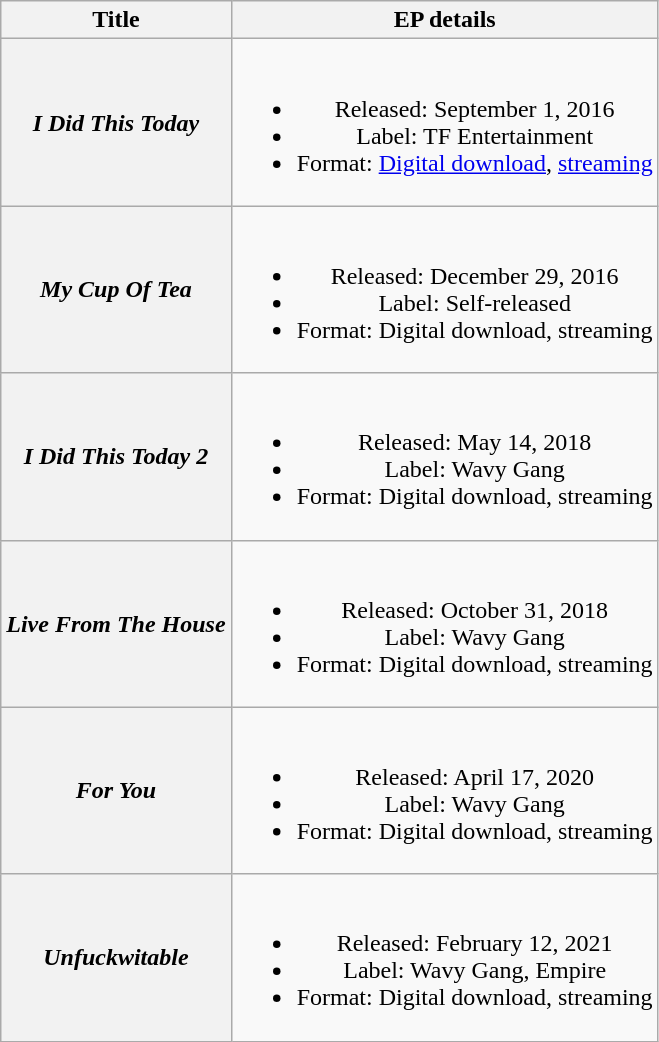<table class="wikitable plainrowheaders" style="text-align:center;">
<tr>
<th>Title</th>
<th>EP details</th>
</tr>
<tr>
<th scope="row"><em>I Did This Today</em></th>
<td><br><ul><li>Released: September 1, 2016</li><li>Label: TF Entertainment</li><li>Format: <a href='#'>Digital download</a>, <a href='#'>streaming</a></li></ul></td>
</tr>
<tr>
<th scope="row"><em>My Cup Of Tea</em></th>
<td><br><ul><li>Released: December 29, 2016</li><li>Label: Self-released</li><li>Format: Digital download, streaming</li></ul></td>
</tr>
<tr>
<th scope="row"><em>I Did This Today 2</em></th>
<td><br><ul><li>Released: May 14, 2018</li><li>Label: Wavy Gang</li><li>Format: Digital download, streaming</li></ul></td>
</tr>
<tr>
<th scope="row"><em>Live From The House</em></th>
<td><br><ul><li>Released: October 31, 2018</li><li>Label: Wavy Gang</li><li>Format: Digital download, streaming</li></ul></td>
</tr>
<tr>
<th scope="row"><em>For You</em></th>
<td><br><ul><li>Released: April 17, 2020</li><li>Label: Wavy Gang</li><li>Format: Digital download, streaming</li></ul></td>
</tr>
<tr>
<th scope="row"><em>Unfuckwitable</em></th>
<td><br><ul><li>Released: February 12, 2021</li><li>Label: Wavy Gang, Empire</li><li>Format: Digital download, streaming</li></ul></td>
</tr>
</table>
